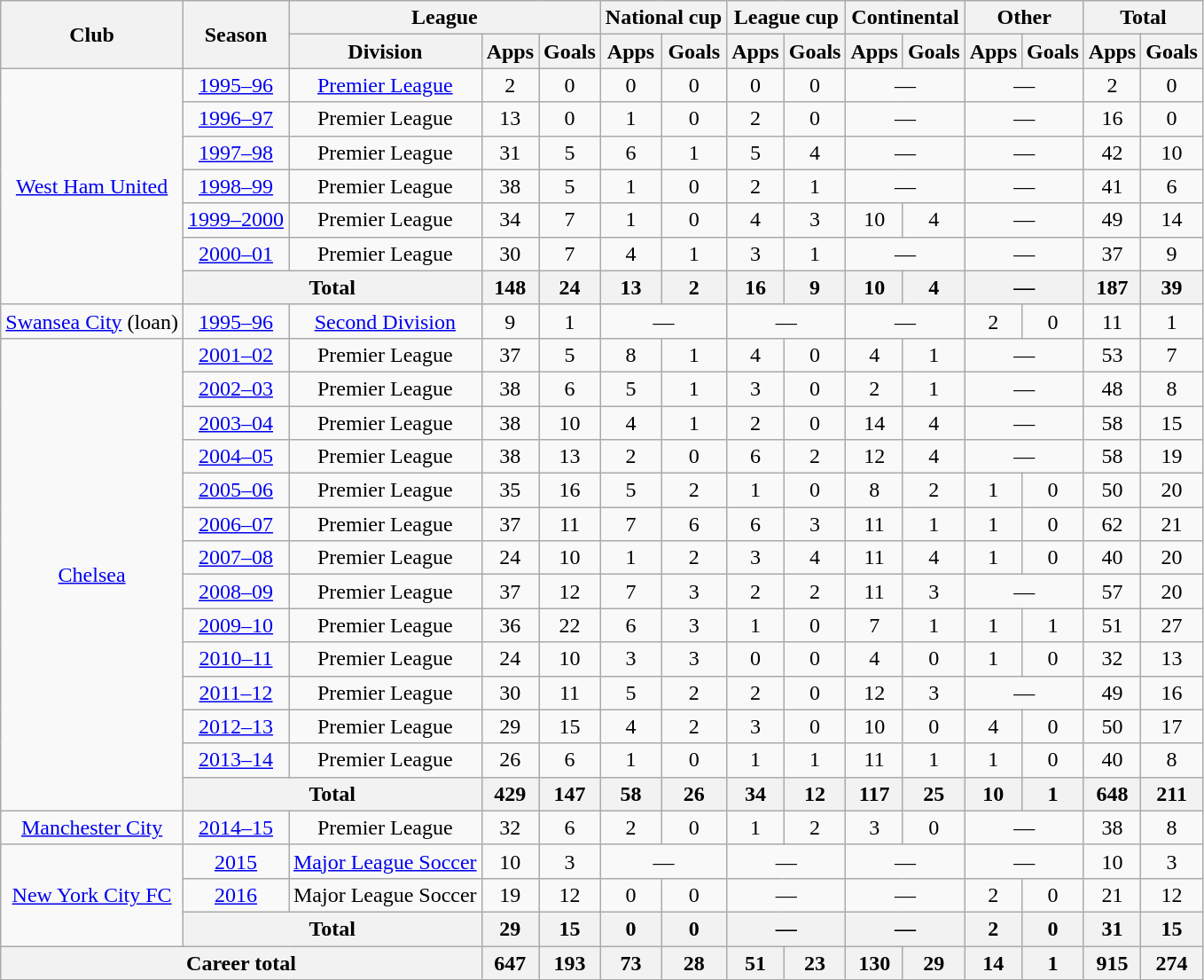<table class="wikitable" style="text-align: center;">
<tr>
<th rowspan="2">Club</th>
<th rowspan="2">Season</th>
<th colspan="3">League</th>
<th colspan="2">National cup</th>
<th colspan="2">League cup</th>
<th colspan="2">Continental</th>
<th colspan="2">Other</th>
<th colspan="2">Total</th>
</tr>
<tr>
<th>Division</th>
<th>Apps</th>
<th>Goals</th>
<th>Apps</th>
<th>Goals</th>
<th>Apps</th>
<th>Goals</th>
<th>Apps</th>
<th>Goals</th>
<th>Apps</th>
<th>Goals</th>
<th>Apps</th>
<th>Goals</th>
</tr>
<tr>
<td rowspan="7"><a href='#'>West Ham United</a></td>
<td><a href='#'>1995–96</a></td>
<td><a href='#'>Premier League</a></td>
<td>2</td>
<td>0</td>
<td>0</td>
<td>0</td>
<td>0</td>
<td>0</td>
<td colspan="2">—</td>
<td colspan="2">—</td>
<td>2</td>
<td>0</td>
</tr>
<tr>
<td><a href='#'>1996–97</a></td>
<td>Premier League</td>
<td>13</td>
<td>0</td>
<td>1</td>
<td>0</td>
<td>2</td>
<td>0</td>
<td colspan="2">—</td>
<td colspan="2">—</td>
<td>16</td>
<td>0</td>
</tr>
<tr>
<td><a href='#'>1997–98</a></td>
<td>Premier League</td>
<td>31</td>
<td>5</td>
<td>6</td>
<td>1</td>
<td>5</td>
<td>4</td>
<td colspan="2">—</td>
<td colspan="2">—</td>
<td>42</td>
<td>10</td>
</tr>
<tr>
<td><a href='#'>1998–99</a></td>
<td>Premier League</td>
<td>38</td>
<td>5</td>
<td>1</td>
<td>0</td>
<td>2</td>
<td>1</td>
<td colspan="2">—</td>
<td colspan="2">—</td>
<td>41</td>
<td>6</td>
</tr>
<tr>
<td><a href='#'>1999–2000</a></td>
<td>Premier League</td>
<td>34</td>
<td>7</td>
<td>1</td>
<td>0</td>
<td>4</td>
<td>3</td>
<td>10</td>
<td>4</td>
<td colspan="2">—</td>
<td>49</td>
<td>14</td>
</tr>
<tr>
<td><a href='#'>2000–01</a></td>
<td>Premier League</td>
<td>30</td>
<td>7</td>
<td>4</td>
<td>1</td>
<td>3</td>
<td>1</td>
<td colspan="2">—</td>
<td colspan="2">—</td>
<td>37</td>
<td>9</td>
</tr>
<tr>
<th colspan="2">Total</th>
<th>148</th>
<th>24</th>
<th>13</th>
<th>2</th>
<th>16</th>
<th>9</th>
<th>10</th>
<th>4</th>
<th colspan="2">—</th>
<th>187</th>
<th>39</th>
</tr>
<tr>
<td><a href='#'>Swansea City</a> (loan)</td>
<td><a href='#'>1995–96</a></td>
<td><a href='#'>Second Division</a></td>
<td>9</td>
<td>1</td>
<td colspan="2">—</td>
<td colspan="2">—</td>
<td colspan="2">—</td>
<td>2</td>
<td>0</td>
<td>11</td>
<td>1</td>
</tr>
<tr>
<td rowspan="14"><a href='#'>Chelsea</a></td>
<td><a href='#'>2001–02</a></td>
<td>Premier League</td>
<td>37</td>
<td>5</td>
<td>8</td>
<td>1</td>
<td>4</td>
<td>0</td>
<td>4</td>
<td>1</td>
<td colspan="2">—</td>
<td>53</td>
<td>7</td>
</tr>
<tr>
<td><a href='#'>2002–03</a></td>
<td>Premier League</td>
<td>38</td>
<td>6</td>
<td>5</td>
<td>1</td>
<td>3</td>
<td>0</td>
<td>2</td>
<td>1</td>
<td colspan="2">—</td>
<td>48</td>
<td>8</td>
</tr>
<tr>
<td><a href='#'>2003–04</a></td>
<td>Premier League</td>
<td>38</td>
<td>10</td>
<td>4</td>
<td>1</td>
<td>2</td>
<td>0</td>
<td>14</td>
<td>4</td>
<td colspan="2">—</td>
<td>58</td>
<td>15</td>
</tr>
<tr>
<td><a href='#'>2004–05</a></td>
<td>Premier League</td>
<td>38</td>
<td>13</td>
<td>2</td>
<td>0</td>
<td>6</td>
<td>2</td>
<td>12</td>
<td>4</td>
<td colspan="2">—</td>
<td>58</td>
<td>19</td>
</tr>
<tr>
<td><a href='#'>2005–06</a></td>
<td>Premier League</td>
<td>35</td>
<td>16</td>
<td>5</td>
<td>2</td>
<td>1</td>
<td>0</td>
<td>8</td>
<td>2</td>
<td>1</td>
<td>0</td>
<td>50</td>
<td>20</td>
</tr>
<tr>
<td><a href='#'>2006–07</a></td>
<td>Premier League</td>
<td>37</td>
<td>11</td>
<td>7</td>
<td>6</td>
<td>6</td>
<td>3</td>
<td>11</td>
<td>1</td>
<td>1</td>
<td>0</td>
<td>62</td>
<td>21</td>
</tr>
<tr>
<td><a href='#'>2007–08</a></td>
<td>Premier League</td>
<td>24</td>
<td>10</td>
<td>1</td>
<td>2</td>
<td>3</td>
<td>4</td>
<td>11</td>
<td>4</td>
<td>1</td>
<td>0</td>
<td>40</td>
<td>20</td>
</tr>
<tr>
<td><a href='#'>2008–09</a></td>
<td>Premier League</td>
<td>37</td>
<td>12</td>
<td>7</td>
<td>3</td>
<td>2</td>
<td>2</td>
<td>11</td>
<td>3</td>
<td colspan="2">—</td>
<td>57</td>
<td>20</td>
</tr>
<tr>
<td><a href='#'>2009–10</a></td>
<td>Premier League</td>
<td>36</td>
<td>22</td>
<td>6</td>
<td>3</td>
<td>1</td>
<td>0</td>
<td>7</td>
<td>1</td>
<td>1</td>
<td>1</td>
<td>51</td>
<td>27</td>
</tr>
<tr>
<td><a href='#'>2010–11</a></td>
<td>Premier League</td>
<td>24</td>
<td>10</td>
<td>3</td>
<td>3</td>
<td>0</td>
<td>0</td>
<td>4</td>
<td>0</td>
<td>1</td>
<td>0</td>
<td>32</td>
<td>13</td>
</tr>
<tr>
<td><a href='#'>2011–12</a></td>
<td>Premier League</td>
<td>30</td>
<td>11</td>
<td>5</td>
<td>2</td>
<td>2</td>
<td>0</td>
<td>12</td>
<td>3</td>
<td colspan="2">—</td>
<td>49</td>
<td>16</td>
</tr>
<tr>
<td><a href='#'>2012–13</a></td>
<td>Premier League</td>
<td>29</td>
<td>15</td>
<td>4</td>
<td>2</td>
<td>3</td>
<td>0</td>
<td>10</td>
<td>0</td>
<td>4</td>
<td>0</td>
<td>50</td>
<td>17</td>
</tr>
<tr>
<td><a href='#'>2013–14</a></td>
<td>Premier League</td>
<td>26</td>
<td>6</td>
<td>1</td>
<td>0</td>
<td>1</td>
<td>1</td>
<td>11</td>
<td>1</td>
<td>1</td>
<td>0</td>
<td>40</td>
<td>8</td>
</tr>
<tr>
<th colspan="2">Total</th>
<th>429</th>
<th>147</th>
<th>58</th>
<th>26</th>
<th>34</th>
<th>12</th>
<th>117</th>
<th>25</th>
<th>10</th>
<th>1</th>
<th>648</th>
<th>211</th>
</tr>
<tr>
<td><a href='#'>Manchester City</a></td>
<td><a href='#'>2014–15</a></td>
<td>Premier League</td>
<td>32</td>
<td>6</td>
<td>2</td>
<td>0</td>
<td>1</td>
<td>2</td>
<td>3</td>
<td>0</td>
<td colspan="2">—</td>
<td>38</td>
<td>8</td>
</tr>
<tr>
<td rowspan="3"><a href='#'>New York City FC</a></td>
<td><a href='#'>2015</a></td>
<td><a href='#'>Major League Soccer</a></td>
<td>10</td>
<td>3</td>
<td colspan="2">—</td>
<td colspan="2">—</td>
<td colspan="2">—</td>
<td colspan="2">—</td>
<td>10</td>
<td>3</td>
</tr>
<tr>
<td><a href='#'>2016</a></td>
<td>Major League Soccer</td>
<td>19</td>
<td>12</td>
<td>0</td>
<td>0</td>
<td colspan="2">—</td>
<td colspan="2">—</td>
<td>2</td>
<td>0</td>
<td>21</td>
<td>12</td>
</tr>
<tr>
<th colspan="2">Total</th>
<th>29</th>
<th>15</th>
<th>0</th>
<th>0</th>
<th colspan="2">—</th>
<th colspan="2">—</th>
<th>2</th>
<th>0</th>
<th>31</th>
<th>15</th>
</tr>
<tr>
<th colspan=3>Career total</th>
<th>647</th>
<th>193</th>
<th>73</th>
<th>28</th>
<th>51</th>
<th>23</th>
<th>130</th>
<th>29</th>
<th>14</th>
<th>1</th>
<th>915</th>
<th>274</th>
</tr>
</table>
